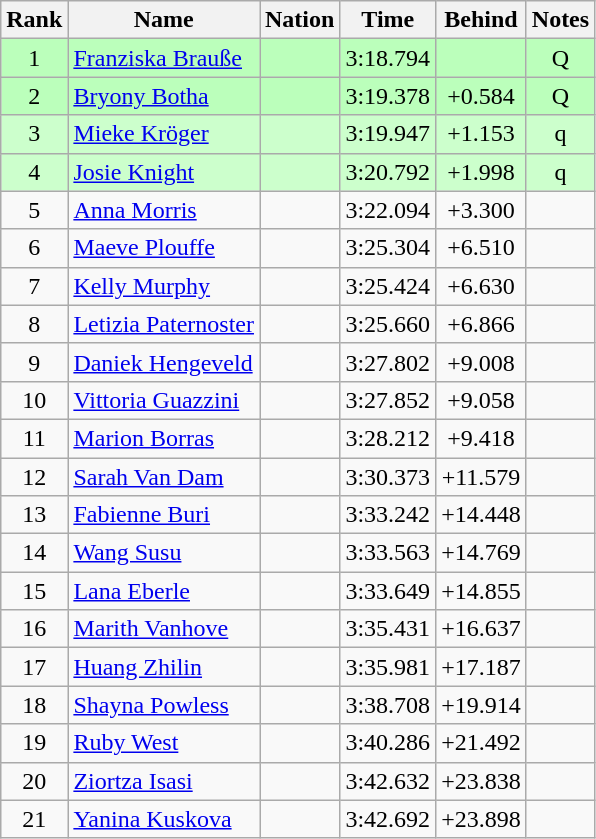<table class="wikitable sortable" style="text-align:center">
<tr>
<th>Rank</th>
<th>Name</th>
<th>Nation</th>
<th>Time</th>
<th>Behind</th>
<th>Notes</th>
</tr>
<tr bgcolor=bbffbb>
<td>1</td>
<td align=left><a href='#'>Franziska Brauße</a></td>
<td align=left></td>
<td>3:18.794</td>
<td></td>
<td>Q</td>
</tr>
<tr bgcolor=bbffbb>
<td>2</td>
<td align=left><a href='#'>Bryony Botha</a></td>
<td align=left></td>
<td>3:19.378</td>
<td>+0.584</td>
<td>Q</td>
</tr>
<tr bgcolor=ccffcc>
<td>3</td>
<td align=left><a href='#'>Mieke Kröger</a></td>
<td align=left></td>
<td>3:19.947</td>
<td>+1.153</td>
<td>q</td>
</tr>
<tr bgcolor=ccffcc>
<td>4</td>
<td align=left><a href='#'>Josie Knight</a></td>
<td align=left></td>
<td>3:20.792</td>
<td>+1.998</td>
<td>q</td>
</tr>
<tr>
<td>5</td>
<td align=left><a href='#'>Anna Morris</a></td>
<td align=left></td>
<td>3:22.094</td>
<td>+3.300</td>
<td></td>
</tr>
<tr>
<td>6</td>
<td align=left><a href='#'>Maeve Plouffe</a></td>
<td align=left></td>
<td>3:25.304</td>
<td>+6.510</td>
<td></td>
</tr>
<tr>
<td>7</td>
<td align=left><a href='#'>Kelly Murphy</a></td>
<td align=left></td>
<td>3:25.424</td>
<td>+6.630</td>
<td></td>
</tr>
<tr>
<td>8</td>
<td align=left><a href='#'>Letizia Paternoster</a></td>
<td align=left></td>
<td>3:25.660</td>
<td>+6.866</td>
<td></td>
</tr>
<tr>
<td>9</td>
<td align=left><a href='#'>Daniek Hengeveld</a></td>
<td align=left></td>
<td>3:27.802</td>
<td>+9.008</td>
<td></td>
</tr>
<tr>
<td>10</td>
<td align=left><a href='#'>Vittoria Guazzini</a></td>
<td align=left></td>
<td>3:27.852</td>
<td>+9.058</td>
<td></td>
</tr>
<tr>
<td>11</td>
<td align=left><a href='#'>Marion Borras</a></td>
<td align=left></td>
<td>3:28.212</td>
<td>+9.418</td>
<td></td>
</tr>
<tr>
<td>12</td>
<td align=left><a href='#'>Sarah Van Dam</a></td>
<td align="left"></td>
<td>3:30.373</td>
<td>+11.579</td>
<td></td>
</tr>
<tr>
<td>13</td>
<td align=left><a href='#'>Fabienne Buri</a></td>
<td align=left></td>
<td>3:33.242</td>
<td>+14.448</td>
<td></td>
</tr>
<tr>
<td>14</td>
<td align=left><a href='#'>Wang Susu</a></td>
<td align=left></td>
<td>3:33.563</td>
<td>+14.769</td>
<td></td>
</tr>
<tr>
<td>15</td>
<td align=left><a href='#'>Lana Eberle</a></td>
<td align=left></td>
<td>3:33.649</td>
<td>+14.855</td>
<td></td>
</tr>
<tr>
<td>16</td>
<td align=left><a href='#'>Marith Vanhove</a></td>
<td align=left></td>
<td>3:35.431</td>
<td>+16.637</td>
<td></td>
</tr>
<tr>
<td>17</td>
<td align=left><a href='#'>Huang Zhilin</a></td>
<td align=left></td>
<td>3:35.981</td>
<td>+17.187</td>
<td></td>
</tr>
<tr>
<td>18</td>
<td align=left><a href='#'>Shayna Powless</a></td>
<td align=left></td>
<td>3:38.708</td>
<td>+19.914</td>
<td></td>
</tr>
<tr>
<td>19</td>
<td align=left><a href='#'>Ruby West</a></td>
<td align=left></td>
<td>3:40.286</td>
<td>+21.492</td>
<td></td>
</tr>
<tr>
<td>20</td>
<td align=left><a href='#'>Ziortza Isasi</a></td>
<td align=left></td>
<td>3:42.632</td>
<td>+23.838</td>
<td></td>
</tr>
<tr>
<td>21</td>
<td align=left><a href='#'>Yanina Kuskova</a></td>
<td align=left></td>
<td>3:42.692</td>
<td>+23.898</td>
<td></td>
</tr>
</table>
